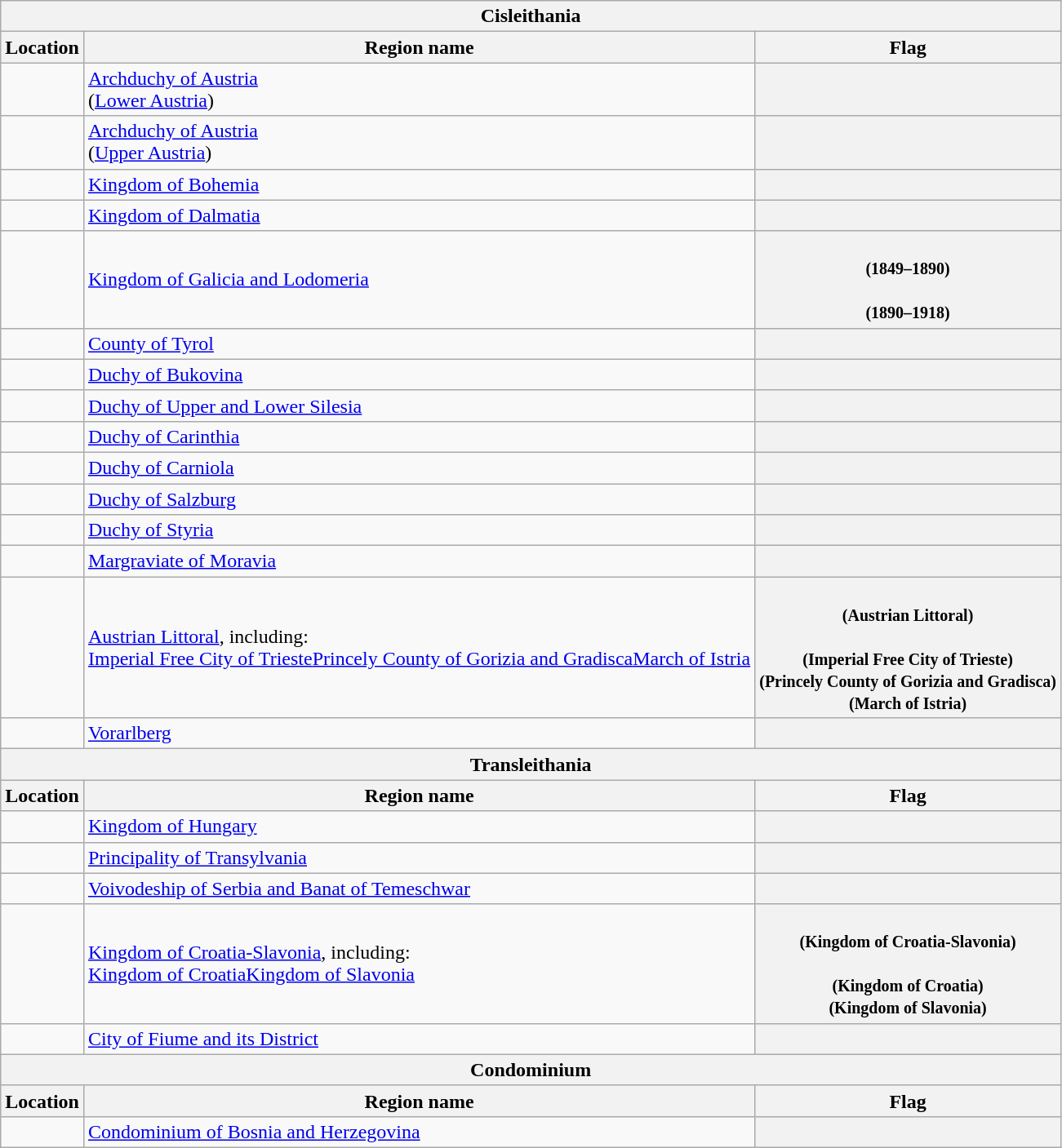<table class="wikitable">
<tr class=hintergrundfarbe6>
<th colspan=6> Cisleithania</th>
</tr>
<tr>
<th>Location</th>
<th>Region name</th>
<th>Flag</th>
</tr>
<tr>
<td></td>
<td><a href='#'>Archduchy of Austria</a><br> (<a href='#'>Lower Austria</a>)</td>
<th></th>
</tr>
<tr>
<td></td>
<td><a href='#'>Archduchy of Austria</a><br> (<a href='#'>Upper Austria</a>)</td>
<th></th>
</tr>
<tr>
<td></td>
<td><a href='#'>Kingdom of Bohemia</a></td>
<th></th>
</tr>
<tr>
<td></td>
<td><a href='#'>Kingdom of Dalmatia</a></td>
<th></th>
</tr>
<tr>
<td></td>
<td><a href='#'>Kingdom of Galicia and Lodomeria</a></td>
<th><br><small>(1849–1890)</small><br><br><small>(1890–1918)</small></th>
</tr>
<tr>
<td></td>
<td><a href='#'>County of Tyrol</a></td>
<th></th>
</tr>
<tr>
<td></td>
<td><a href='#'>Duchy of Bukovina</a></td>
<th></th>
</tr>
<tr>
<td></td>
<td><a href='#'>Duchy of Upper and Lower Silesia</a></td>
<th></th>
</tr>
<tr>
<td></td>
<td><a href='#'>Duchy of Carinthia</a></td>
<th></th>
</tr>
<tr>
<td></td>
<td><a href='#'>Duchy of Carniola</a></td>
<th></th>
</tr>
<tr>
<td></td>
<td><a href='#'>Duchy of Salzburg</a></td>
<th></th>
</tr>
<tr>
<td></td>
<td><a href='#'>Duchy of Styria</a></td>
<th></th>
</tr>
<tr>
<td></td>
<td><a href='#'>Margraviate of Moravia</a></td>
<th></th>
</tr>
<tr>
<td></td>
<td><a href='#'>Austrian Littoral</a>, including:<br><a href='#'>Imperial Free City of Trieste</a><a href='#'>Princely County of Gorizia and Gradisca</a><a href='#'>March of Istria</a></td>
<th><br><small>(Austrian Littoral)</small><br><br><small>(Imperial Free City of Trieste)</small><br><small>(Princely County of Gorizia and Gradisca)</small><br><small>(March of Istria)</small></th>
</tr>
<tr>
<td></td>
<td><a href='#'>Vorarlberg</a></td>
<th></th>
</tr>
<tr class=hintergrundfarbe6>
<th colspan=6> Transleithania</th>
</tr>
<tr>
<th>Location</th>
<th>Region name</th>
<th>Flag</th>
</tr>
<tr>
<td></td>
<td><a href='#'>Kingdom of Hungary</a></td>
<th></th>
</tr>
<tr>
<td></td>
<td><a href='#'>Principality of Transylvania</a></td>
<th></th>
</tr>
<tr>
<td></td>
<td><a href='#'>Voivodeship of Serbia and Banat of Temeschwar</a></td>
<th></th>
</tr>
<tr>
<td></td>
<td><a href='#'>Kingdom of Croatia-Slavonia</a>, including:<br><a href='#'>Kingdom of Croatia</a><a href='#'>Kingdom of Slavonia</a></td>
<th><br><small>(Kingdom of Croatia-Slavonia)</small><br><br><small>(Kingdom of Croatia)</small><br><small>(Kingdom of Slavonia)</small></th>
</tr>
<tr>
<td></td>
<td><a href='#'>City of Fiume and its District</a></td>
<th></th>
</tr>
<tr class=hintergrundfarbe6>
<th colspan=6>   Condominium</th>
</tr>
<tr>
<th>Location</th>
<th>Region name</th>
<th>Flag</th>
</tr>
<tr>
<td></td>
<td><a href='#'>Condominium of Bosnia and Herzegovina</a></td>
<th></th>
</tr>
</table>
